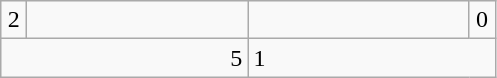<table class=wikitable>
<tr>
<td align=center width=10>2</td>
<td align="center" width="140"></td>
<td align="center" width="140" !></td>
<td align="center" width="10">0</td>
</tr>
<tr>
<td colspan=2 align=right>5</td>
<td colspan="2">1</td>
</tr>
</table>
